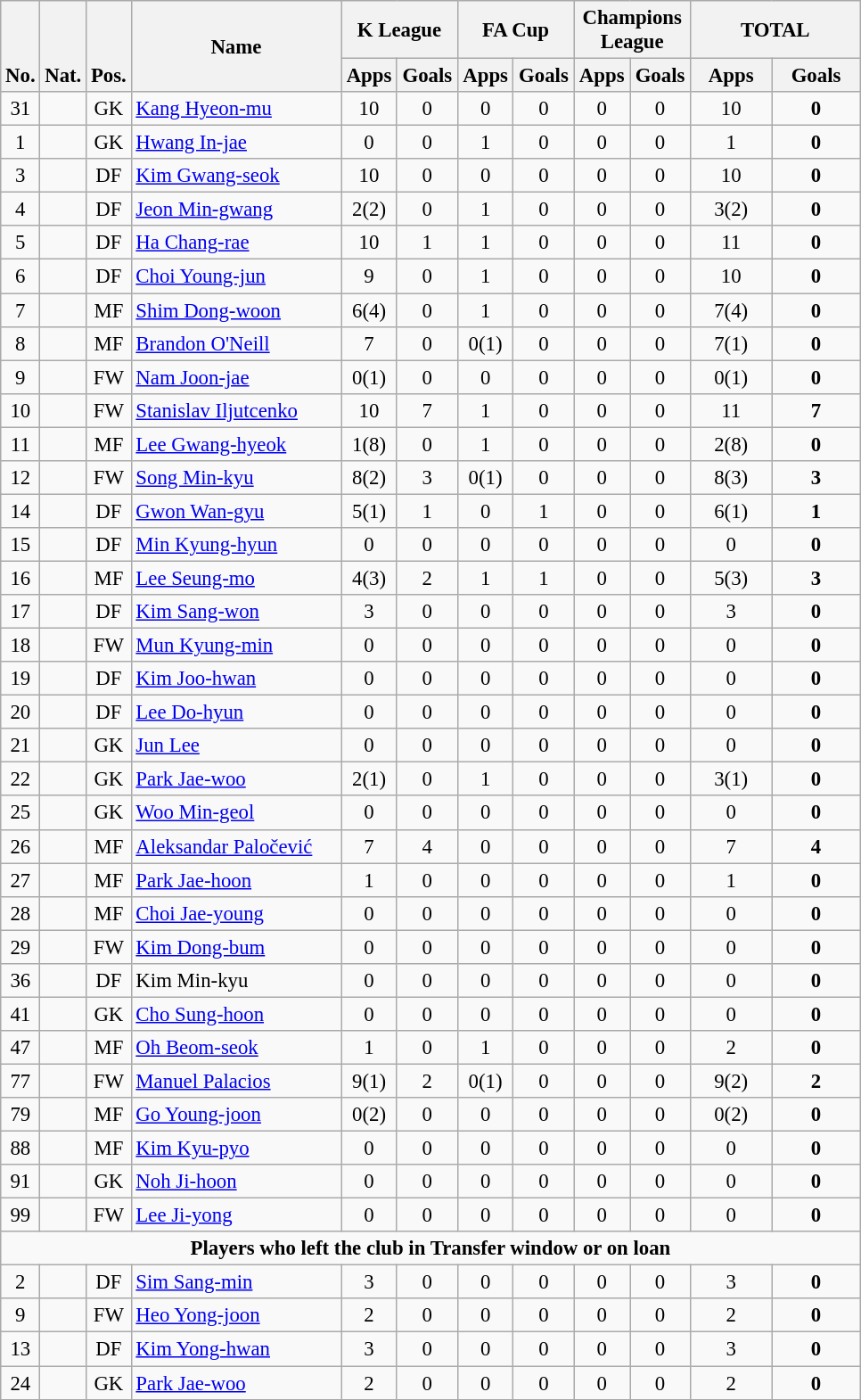<table class="wikitable" style="font-size: 95%; text-align: center;">
<tr>
<th rowspan="2" valign="bottom">No.</th>
<th rowspan="2" valign="bottom">Nat.</th>
<th rowspan="2" valign="bottom">Pos.</th>
<th rowspan="2" width="150">Name</th>
<th colspan="2" width="80">K League</th>
<th colspan="2" width="80">FA Cup</th>
<th colspan="2" width="80">Champions League</th>
<th colspan="2" width="120">TOTAL</th>
</tr>
<tr>
<th>Apps</th>
<th>Goals</th>
<th>Apps</th>
<th>Goals</th>
<th>Apps</th>
<th>Goals</th>
<th>Apps</th>
<th>Goals</th>
</tr>
<tr>
<td>31</td>
<td></td>
<td>GK</td>
<td align="left"><a href='#'>Kang Hyeon-mu</a></td>
<td>10</td>
<td>0</td>
<td>0</td>
<td>0</td>
<td>0</td>
<td>0</td>
<td>10</td>
<td><strong>0</strong></td>
</tr>
<tr>
<td>1</td>
<td></td>
<td>GK</td>
<td align="left"><a href='#'>Hwang In-jae</a></td>
<td>0</td>
<td>0</td>
<td>1</td>
<td>0</td>
<td>0</td>
<td>0</td>
<td>1</td>
<td><strong>0</strong></td>
</tr>
<tr>
<td>3</td>
<td></td>
<td>DF</td>
<td align="left"><a href='#'>Kim Gwang-seok</a></td>
<td>10</td>
<td>0</td>
<td>0</td>
<td>0</td>
<td>0</td>
<td>0</td>
<td>10</td>
<td><strong>0</strong></td>
</tr>
<tr>
<td>4</td>
<td></td>
<td>DF</td>
<td align="left"><a href='#'>Jeon Min-gwang</a></td>
<td>2(2)</td>
<td>0</td>
<td>1</td>
<td>0</td>
<td>0</td>
<td>0</td>
<td>3(2)</td>
<td><strong>0</strong></td>
</tr>
<tr>
<td>5</td>
<td></td>
<td>DF</td>
<td align="left"><a href='#'>Ha Chang-rae</a></td>
<td>10</td>
<td>1</td>
<td>1</td>
<td>0</td>
<td>0</td>
<td>0</td>
<td>11</td>
<td><strong>0</strong></td>
</tr>
<tr>
<td>6</td>
<td></td>
<td>DF</td>
<td align="left"><a href='#'>Choi Young-jun</a></td>
<td>9</td>
<td>0</td>
<td>1</td>
<td>0</td>
<td>0</td>
<td>0</td>
<td>10</td>
<td><strong>0</strong></td>
</tr>
<tr>
<td>7</td>
<td></td>
<td>MF</td>
<td align="left"><a href='#'>Shim Dong-woon</a></td>
<td>6(4)</td>
<td>0</td>
<td>1</td>
<td>0</td>
<td>0</td>
<td>0</td>
<td>7(4)</td>
<td><strong>0</strong></td>
</tr>
<tr>
<td>8</td>
<td></td>
<td>MF</td>
<td align="left"><a href='#'>Brandon O'Neill</a></td>
<td>7</td>
<td>0</td>
<td>0(1)</td>
<td>0</td>
<td>0</td>
<td>0</td>
<td>7(1)</td>
<td><strong>0</strong></td>
</tr>
<tr>
<td>9</td>
<td></td>
<td>FW</td>
<td align="left"><a href='#'>Nam Joon-jae</a></td>
<td>0(1)</td>
<td>0</td>
<td>0</td>
<td>0</td>
<td>0</td>
<td>0</td>
<td>0(1)</td>
<td><strong>0</strong></td>
</tr>
<tr>
<td>10</td>
<td></td>
<td>FW</td>
<td align="left"><a href='#'>Stanislav Iljutcenko</a></td>
<td>10</td>
<td>7</td>
<td>1</td>
<td>0</td>
<td>0</td>
<td>0</td>
<td>11</td>
<td><strong>7</strong></td>
</tr>
<tr>
<td>11</td>
<td></td>
<td>MF</td>
<td align="left"><a href='#'>Lee Gwang-hyeok</a></td>
<td>1(8)</td>
<td>0</td>
<td>1</td>
<td>0</td>
<td>0</td>
<td>0</td>
<td>2(8)</td>
<td><strong>0</strong></td>
</tr>
<tr>
<td>12</td>
<td></td>
<td>FW</td>
<td align="left"><a href='#'>Song Min-kyu</a></td>
<td>8(2)</td>
<td>3</td>
<td>0(1)</td>
<td>0</td>
<td>0</td>
<td>0</td>
<td>8(3)</td>
<td><strong>3</strong></td>
</tr>
<tr>
<td>14</td>
<td></td>
<td>DF</td>
<td align="left"><a href='#'>Gwon Wan-gyu</a></td>
<td>5(1)</td>
<td>1</td>
<td>0</td>
<td>1</td>
<td>0</td>
<td>0</td>
<td>6(1)</td>
<td><strong>1</strong></td>
</tr>
<tr>
<td>15</td>
<td></td>
<td>DF</td>
<td align="left"><a href='#'>Min Kyung-hyun</a></td>
<td>0</td>
<td>0</td>
<td>0</td>
<td>0</td>
<td>0</td>
<td>0</td>
<td>0</td>
<td><strong>0</strong></td>
</tr>
<tr>
<td>16</td>
<td></td>
<td>MF</td>
<td align="left"><a href='#'>Lee Seung-mo</a></td>
<td>4(3)</td>
<td>2</td>
<td>1</td>
<td>1</td>
<td>0</td>
<td>0</td>
<td>5(3)</td>
<td><strong>3</strong></td>
</tr>
<tr>
<td>17</td>
<td></td>
<td>DF</td>
<td align="left"><a href='#'>Kim Sang-won</a></td>
<td>3</td>
<td>0</td>
<td>0</td>
<td>0</td>
<td>0</td>
<td>0</td>
<td>3</td>
<td><strong>0</strong></td>
</tr>
<tr>
<td>18</td>
<td></td>
<td>FW</td>
<td align="left"><a href='#'>Mun Kyung-min</a></td>
<td>0</td>
<td>0</td>
<td>0</td>
<td>0</td>
<td>0</td>
<td>0</td>
<td>0</td>
<td><strong>0</strong></td>
</tr>
<tr>
<td>19</td>
<td></td>
<td>DF</td>
<td align="left"><a href='#'>Kim Joo-hwan</a></td>
<td>0</td>
<td>0</td>
<td>0</td>
<td>0</td>
<td>0</td>
<td>0</td>
<td>0</td>
<td><strong>0</strong></td>
</tr>
<tr>
<td>20</td>
<td></td>
<td>DF</td>
<td align="left"><a href='#'>Lee Do-hyun</a></td>
<td>0</td>
<td>0</td>
<td>0</td>
<td>0</td>
<td>0</td>
<td>0</td>
<td>0</td>
<td><strong>0</strong></td>
</tr>
<tr>
<td>21</td>
<td></td>
<td>GK</td>
<td align="left"><a href='#'>Jun Lee</a></td>
<td>0</td>
<td>0</td>
<td>0</td>
<td>0</td>
<td>0</td>
<td>0</td>
<td>0</td>
<td><strong>0</strong></td>
</tr>
<tr>
<td>22</td>
<td></td>
<td>GK</td>
<td align="left"><a href='#'>Park Jae-woo</a></td>
<td>2(1)</td>
<td>0</td>
<td>1</td>
<td>0</td>
<td>0</td>
<td>0</td>
<td>3(1)</td>
<td><strong>0</strong></td>
</tr>
<tr>
<td>25</td>
<td></td>
<td>GK</td>
<td align="left"><a href='#'>Woo Min-geol</a></td>
<td>0</td>
<td>0</td>
<td>0</td>
<td>0</td>
<td>0</td>
<td>0</td>
<td>0</td>
<td><strong>0</strong></td>
</tr>
<tr>
<td>26</td>
<td></td>
<td>MF</td>
<td align="left"><a href='#'>Aleksandar Paločević</a></td>
<td>7</td>
<td>4</td>
<td>0</td>
<td>0</td>
<td>0</td>
<td>0</td>
<td>7</td>
<td><strong>4</strong></td>
</tr>
<tr>
<td>27</td>
<td></td>
<td>MF</td>
<td align="left"><a href='#'>Park Jae-hoon</a></td>
<td>1</td>
<td>0</td>
<td>0</td>
<td>0</td>
<td>0</td>
<td>0</td>
<td>1</td>
<td><strong>0</strong></td>
</tr>
<tr>
<td>28</td>
<td></td>
<td>MF</td>
<td align="left"><a href='#'>Choi Jae-young</a></td>
<td>0</td>
<td>0</td>
<td>0</td>
<td>0</td>
<td>0</td>
<td>0</td>
<td>0</td>
<td><strong>0</strong></td>
</tr>
<tr>
<td>29</td>
<td></td>
<td>FW</td>
<td align="left"><a href='#'>Kim Dong-bum</a></td>
<td>0</td>
<td>0</td>
<td>0</td>
<td>0</td>
<td>0</td>
<td>0</td>
<td>0</td>
<td><strong>0</strong></td>
</tr>
<tr>
<td>36</td>
<td></td>
<td>DF</td>
<td align="left">Kim Min-kyu</td>
<td>0</td>
<td>0</td>
<td>0</td>
<td>0</td>
<td>0</td>
<td>0</td>
<td>0</td>
<td><strong>0</strong></td>
</tr>
<tr>
<td>41</td>
<td></td>
<td>GK</td>
<td align="left"><a href='#'>Cho Sung-hoon</a></td>
<td>0</td>
<td>0</td>
<td>0</td>
<td>0</td>
<td>0</td>
<td>0</td>
<td>0</td>
<td><strong>0</strong></td>
</tr>
<tr>
<td>47</td>
<td></td>
<td>MF</td>
<td align="left"><a href='#'>Oh Beom-seok</a></td>
<td>1</td>
<td>0</td>
<td>1</td>
<td>0</td>
<td>0</td>
<td>0</td>
<td>2</td>
<td><strong>0</strong></td>
</tr>
<tr>
<td>77</td>
<td></td>
<td>FW</td>
<td align="left"><a href='#'>Manuel Palacios</a></td>
<td>9(1)</td>
<td>2</td>
<td>0(1)</td>
<td>0</td>
<td>0</td>
<td>0</td>
<td>9(2)</td>
<td><strong>2</strong></td>
</tr>
<tr>
<td>79</td>
<td></td>
<td>MF</td>
<td align="left"><a href='#'>Go Young-joon</a></td>
<td>0(2)</td>
<td>0</td>
<td>0</td>
<td>0</td>
<td>0</td>
<td>0</td>
<td>0(2)</td>
<td><strong>0</strong></td>
</tr>
<tr>
<td>88</td>
<td></td>
<td>MF</td>
<td align="left"><a href='#'>Kim Kyu-pyo</a></td>
<td>0</td>
<td>0</td>
<td>0</td>
<td>0</td>
<td>0</td>
<td>0</td>
<td>0</td>
<td><strong>0</strong></td>
</tr>
<tr>
<td>91</td>
<td></td>
<td>GK</td>
<td align="left"><a href='#'>Noh Ji-hoon</a></td>
<td>0</td>
<td>0</td>
<td>0</td>
<td>0</td>
<td>0</td>
<td>0</td>
<td>0</td>
<td><strong>0</strong></td>
</tr>
<tr>
<td>99</td>
<td></td>
<td>FW</td>
<td align="left"><a href='#'>Lee Ji-yong</a></td>
<td>0</td>
<td>0</td>
<td>0</td>
<td>0</td>
<td>0</td>
<td>0</td>
<td>0</td>
<td><strong>0</strong></td>
</tr>
<tr>
<td colspan="15"><strong>Players who left the club in Transfer window or on loan</strong></td>
</tr>
<tr>
<td>2</td>
<td></td>
<td>DF</td>
<td align="left"><a href='#'>Sim Sang-min</a></td>
<td>3</td>
<td>0</td>
<td>0</td>
<td>0</td>
<td>0</td>
<td>0</td>
<td>3</td>
<td><strong>0</strong></td>
</tr>
<tr>
<td>9</td>
<td></td>
<td>FW</td>
<td align="left"><a href='#'>Heo Yong-joon</a></td>
<td>2</td>
<td>0</td>
<td>0</td>
<td>0</td>
<td>0</td>
<td>0</td>
<td>2</td>
<td><strong>0</strong></td>
</tr>
<tr>
<td>13</td>
<td></td>
<td>DF</td>
<td align="left"><a href='#'>Kim Yong-hwan</a></td>
<td>3</td>
<td>0</td>
<td>0</td>
<td>0</td>
<td>0</td>
<td>0</td>
<td>3</td>
<td><strong>0</strong></td>
</tr>
<tr>
<td>24</td>
<td></td>
<td>GK</td>
<td align="left"><a href='#'>Park Jae-woo</a></td>
<td>2</td>
<td>0</td>
<td>0</td>
<td>0</td>
<td>0</td>
<td>0</td>
<td>2</td>
<td><strong>0</strong></td>
</tr>
<tr>
</tr>
</table>
